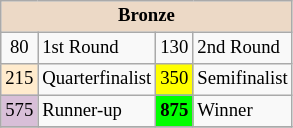<table class="wikitable" style="font-size:78%;">
<tr>
<th colspan=4 style="background:#ecd9c6;">Bronze</th>
</tr>
<tr>
<td align="center">80</td>
<td>1st Round</td>
<td align="center">130</td>
<td>2nd Round</td>
</tr>
<tr>
<td align="center" style="background:#ffebcd;">215</td>
<td>Quarterfinalist</td>
<td align="center" style="background:#ffff00;">350</td>
<td>Semifinalist</td>
</tr>
<tr>
<td align="center" style="background:#D8BFD8;">575</td>
<td>Runner-up</td>
<td align="center" style="background:#00ff00;font-weight:bold;">875</td>
<td>Winner</td>
</tr>
<tr>
</tr>
</table>
